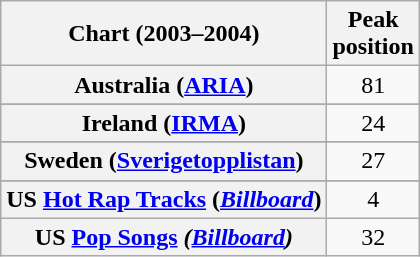<table class="wikitable sortable plainrowheaders">
<tr>
<th>Chart (2003–2004)</th>
<th>Peak<br>position</th>
</tr>
<tr>
<th scope="row">Australia (<a href='#'>ARIA</a>)</th>
<td align="center">81</td>
</tr>
<tr>
</tr>
<tr>
</tr>
<tr>
</tr>
<tr>
</tr>
<tr>
</tr>
<tr>
<th scope="row">Ireland (<a href='#'>IRMA</a>)</th>
<td align="center">24</td>
</tr>
<tr>
</tr>
<tr>
</tr>
<tr>
<th scope="row">Sweden (<a href='#'>Sverigetopplistan</a>)</th>
<td style="text-align:center;">27</td>
</tr>
<tr>
</tr>
<tr>
</tr>
<tr>
</tr>
<tr>
</tr>
<tr>
</tr>
<tr>
<th scope="row">US <a href='#'>Hot Rap Tracks</a> (<em><a href='#'>Billboard</a></em>)</th>
<td align="center">4</td>
</tr>
<tr>
<th scope="row">US <a href='#'>Pop Songs</a> <em>(<a href='#'>Billboard</a>)</em></th>
<td align="center">32</td>
</tr>
</table>
